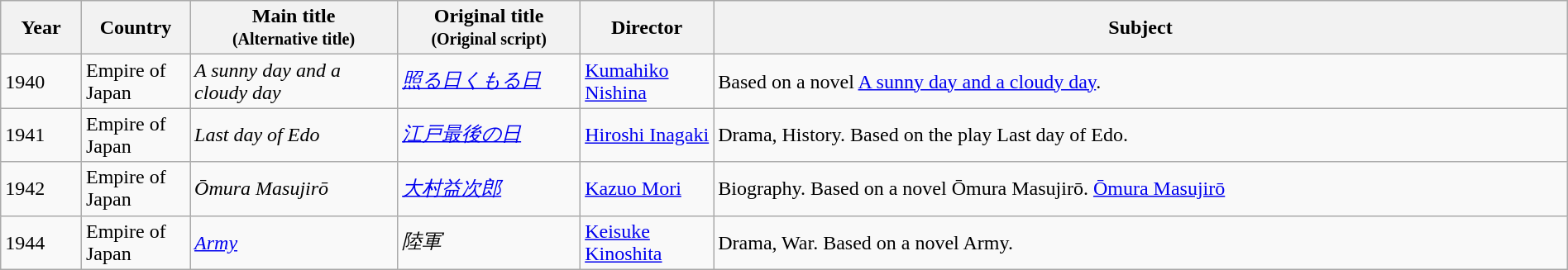<table class="wikitable sortable" style="width:100%;">
<tr>
<th>Year</th>
<th width= 80>Country</th>
<th class="unsortable" style="width:160px;">Main title<br><small>(Alternative title)</small></th>
<th class="unsortable" style="width:140px;">Original title<br><small>(Original script)</small></th>
<th width=100>Director</th>
<th class="unsortable">Subject</th>
</tr>
<tr>
<td>1940</td>
<td>Empire of Japan</td>
<td><em>A sunny day and a cloudy day</em></td>
<td><em><a href='#'>照る日くもる日</a></em></td>
<td><a href='#'>Kumahiko Nishina</a></td>
<td>Based on a novel <a href='#'>A sunny day and a cloudy day</a>.</td>
</tr>
<tr>
<td>1941</td>
<td>Empire of Japan</td>
<td><em>Last day of Edo</em></td>
<td><em><a href='#'>江戸最後の日</a></em></td>
<td><a href='#'>Hiroshi Inagaki</a></td>
<td>Drama, History. Based on the play Last day of Edo.</td>
</tr>
<tr>
<td>1942</td>
<td>Empire of Japan</td>
<td><em>Ōmura Masujirō</em></td>
<td><em><a href='#'>大村益次郎</a></em></td>
<td><a href='#'>Kazuo Mori</a></td>
<td>Biography. Based on a novel Ōmura Masujirō. <a href='#'>Ōmura Masujirō</a></td>
</tr>
<tr>
<td>1944</td>
<td>Empire of Japan</td>
<td><em><a href='#'>Army</a></em></td>
<td><em>陸軍</em></td>
<td><a href='#'>Keisuke Kinoshita</a></td>
<td>Drama, War. Based on a novel Army.</td>
</tr>
</table>
